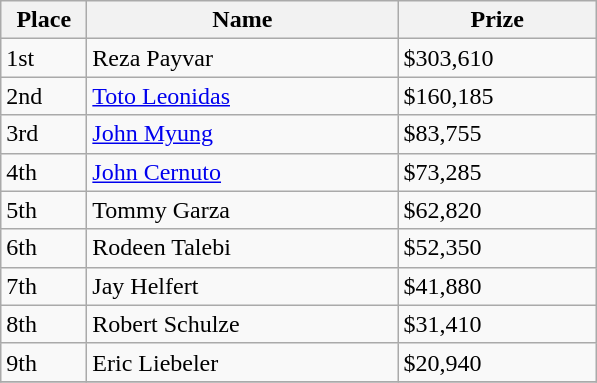<table class="wikitable">
<tr>
<th width="50">Place</th>
<th width="200">Name</th>
<th width="125">Prize</th>
</tr>
<tr>
<td>1st</td>
<td>Reza Payvar</td>
<td>$303,610</td>
</tr>
<tr>
<td>2nd</td>
<td><a href='#'>Toto Leonidas</a></td>
<td>$160,185</td>
</tr>
<tr>
<td>3rd</td>
<td><a href='#'>John Myung</a></td>
<td>$83,755</td>
</tr>
<tr>
<td>4th</td>
<td><a href='#'>John Cernuto</a></td>
<td>$73,285</td>
</tr>
<tr>
<td>5th</td>
<td>Tommy Garza</td>
<td>$62,820</td>
</tr>
<tr>
<td>6th</td>
<td>Rodeen Talebi</td>
<td>$52,350</td>
</tr>
<tr>
<td>7th</td>
<td>Jay Helfert</td>
<td>$41,880</td>
</tr>
<tr>
<td>8th</td>
<td>Robert Schulze</td>
<td>$31,410</td>
</tr>
<tr>
<td>9th</td>
<td>Eric Liebeler</td>
<td>$20,940</td>
</tr>
<tr>
</tr>
</table>
